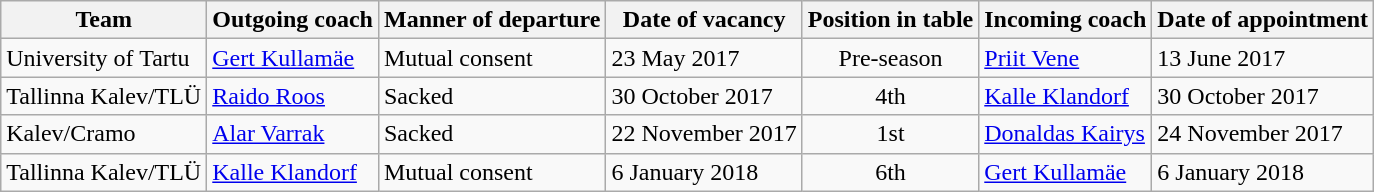<table class="wikitable sortable">
<tr>
<th>Team</th>
<th>Outgoing coach</th>
<th>Manner of departure</th>
<th>Date of vacancy</th>
<th>Position in table</th>
<th>Incoming coach</th>
<th>Date of appointment</th>
</tr>
<tr>
<td>University of Tartu</td>
<td> <a href='#'>Gert Kullamäe</a></td>
<td>Mutual consent</td>
<td>23 May 2017</td>
<td align=center>Pre-season</td>
<td> <a href='#'>Priit Vene</a></td>
<td>13 June 2017</td>
</tr>
<tr>
<td>Tallinna Kalev/TLÜ</td>
<td> <a href='#'>Raido Roos</a></td>
<td>Sacked</td>
<td>30 October 2017</td>
<td align=center>4th</td>
<td> <a href='#'>Kalle Klandorf</a></td>
<td>30 October 2017</td>
</tr>
<tr>
<td>Kalev/Cramo</td>
<td> <a href='#'>Alar Varrak</a></td>
<td>Sacked</td>
<td>22 November 2017</td>
<td align=center>1st</td>
<td> <a href='#'>Donaldas Kairys</a></td>
<td>24 November 2017</td>
</tr>
<tr>
<td>Tallinna Kalev/TLÜ</td>
<td> <a href='#'>Kalle Klandorf</a></td>
<td>Mutual consent</td>
<td>6 January 2018</td>
<td align=center>6th</td>
<td> <a href='#'>Gert Kullamäe</a></td>
<td>6 January 2018</td>
</tr>
</table>
